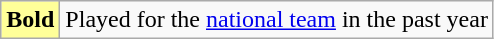<table class="wikitable">
<tr>
<td style="background-color:#FFFF99"><strong>Bold</strong></td>
<td>Played for the <a href='#'>national team</a> in the past year</td>
</tr>
</table>
